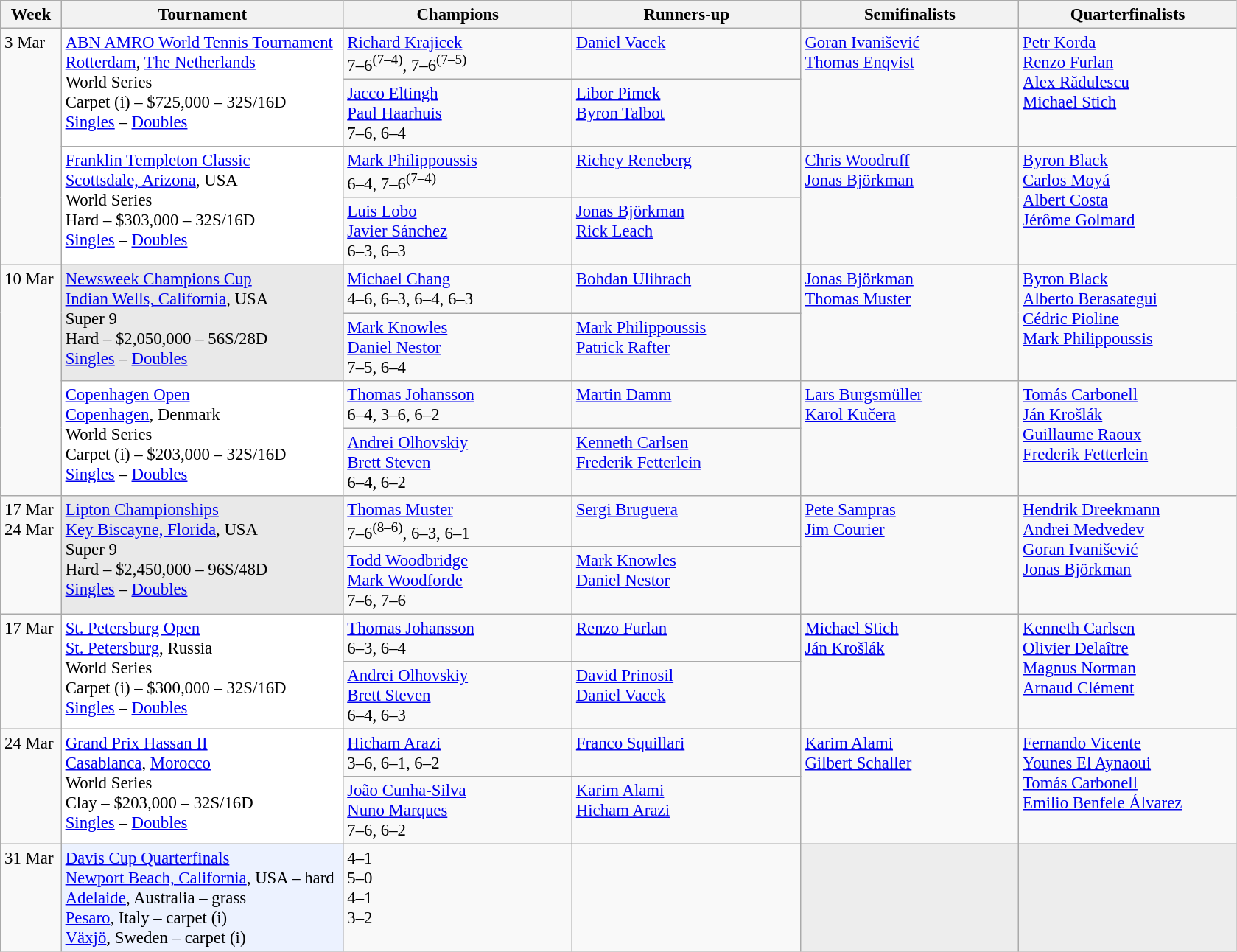<table class=wikitable style=font-size:95%>
<tr>
<th style="width:48px;">Week</th>
<th style="width:248px;">Tournament</th>
<th style="width:200px;">Champions</th>
<th style="width:200px;">Runners-up</th>
<th style="width:190px;">Semifinalists</th>
<th style="width:190px;">Quarterfinalists</th>
</tr>
<tr valign=top>
<td rowspan=4>3 Mar</td>
<td style="background:#FFF;" rowspan=2><a href='#'>ABN AMRO World Tennis Tournament</a><br><a href='#'>Rotterdam</a>, <a href='#'>The Netherlands</a><br>World Series<br>Carpet (i) – $725,000 – 32S/16D <br> <a href='#'>Singles</a> – <a href='#'>Doubles</a></td>
<td> <a href='#'>Richard Krajicek</a><br> 7–6<sup>(7–4)</sup>, 7–6<sup>(7–5)</sup></td>
<td> <a href='#'>Daniel Vacek</a></td>
<td rowspan=2> <a href='#'>Goran Ivanišević</a><br> <a href='#'>Thomas Enqvist</a></td>
<td rowspan=2> <a href='#'>Petr Korda</a><br> <a href='#'>Renzo Furlan</a><br> <a href='#'>Alex Rădulescu</a><br> <a href='#'>Michael Stich</a></td>
</tr>
<tr valign=top>
<td> <a href='#'>Jacco Eltingh</a><br> <a href='#'>Paul Haarhuis</a><br> 7–6, 6–4</td>
<td> <a href='#'>Libor Pimek</a><br> <a href='#'>Byron Talbot</a></td>
</tr>
<tr valign=top>
<td style="background:#FFF;" rowspan=2><a href='#'>Franklin Templeton Classic</a><br><a href='#'>Scottsdale, Arizona</a>, USA<br>World Series<br>Hard – $303,000 – 32S/16D <br> <a href='#'>Singles</a> – <a href='#'>Doubles</a></td>
<td> <a href='#'>Mark Philippoussis</a><br> 6–4, 7–6<sup>(7–4)</sup></td>
<td> <a href='#'>Richey Reneberg</a></td>
<td rowspan=2> <a href='#'>Chris Woodruff</a><br> <a href='#'>Jonas Björkman</a></td>
<td rowspan=2> <a href='#'>Byron Black</a><br> <a href='#'>Carlos Moyá</a><br> <a href='#'>Albert Costa</a><br> <a href='#'>Jérôme Golmard</a></td>
</tr>
<tr valign=top>
<td> <a href='#'>Luis Lobo</a><br> <a href='#'>Javier Sánchez</a><br> 6–3, 6–3</td>
<td> <a href='#'>Jonas Björkman</a><br> <a href='#'>Rick Leach</a></td>
</tr>
<tr valign=top>
<td rowspan=4>10 Mar</td>
<td bgcolor="#E9E9E9" rowspan=2><a href='#'>Newsweek Champions Cup</a><br><a href='#'>Indian Wells, California</a>, USA<br>Super 9<br>Hard – $2,050,000 – 56S/28D <br> <a href='#'>Singles</a> – <a href='#'>Doubles</a></td>
<td> <a href='#'>Michael Chang</a><br> 4–6, 6–3, 6–4, 6–3</td>
<td> <a href='#'>Bohdan Ulihrach</a></td>
<td rowspan=2> <a href='#'>Jonas Björkman</a><br> <a href='#'>Thomas Muster</a></td>
<td rowspan=2> <a href='#'>Byron Black</a><br> <a href='#'>Alberto Berasategui</a><br> <a href='#'>Cédric Pioline</a><br> <a href='#'>Mark Philippoussis</a></td>
</tr>
<tr valign=top>
<td> <a href='#'>Mark Knowles</a><br> <a href='#'>Daniel Nestor</a><br> 7–5, 6–4</td>
<td> <a href='#'>Mark Philippoussis</a><br> <a href='#'>Patrick Rafter</a></td>
</tr>
<tr valign=top>
<td style="background:#FFF;" rowspan=2><a href='#'>Copenhagen Open</a><br><a href='#'>Copenhagen</a>, Denmark<br>World Series<br>Carpet (i) – $203,000 – 32S/16D <br> <a href='#'>Singles</a> – <a href='#'>Doubles</a></td>
<td> <a href='#'>Thomas Johansson</a><br> 6–4, 3–6, 6–2</td>
<td> <a href='#'>Martin Damm</a></td>
<td rowspan=2> <a href='#'>Lars Burgsmüller</a><br> <a href='#'>Karol Kučera</a></td>
<td rowspan=2> <a href='#'>Tomás Carbonell</a><br> <a href='#'>Ján Krošlák</a><br> <a href='#'>Guillaume Raoux</a><br> <a href='#'>Frederik Fetterlein</a></td>
</tr>
<tr valign=top>
<td> <a href='#'>Andrei Olhovskiy</a><br> <a href='#'>Brett Steven</a><br> 6–4, 6–2</td>
<td> <a href='#'>Kenneth Carlsen</a><br> <a href='#'>Frederik Fetterlein</a></td>
</tr>
<tr valign=top>
<td rowspan=2>17 Mar<br>24 Mar</td>
<td rowspan=2 bgcolor="#E9E9E9"><a href='#'>Lipton Championships</a><br><a href='#'>Key Biscayne, Florida</a>, USA<br>Super 9<br>Hard – $2,450,000 – 96S/48D <br> <a href='#'>Singles</a> – <a href='#'>Doubles</a></td>
<td> <a href='#'>Thomas Muster</a><br> 7–6<sup>(8–6)</sup>, 6–3, 6–1</td>
<td> <a href='#'>Sergi Bruguera</a></td>
<td rowspan=2> <a href='#'>Pete Sampras</a><br> <a href='#'>Jim Courier</a></td>
<td rowspan=2> <a href='#'>Hendrik Dreekmann</a><br> <a href='#'>Andrei Medvedev</a><br> <a href='#'>Goran Ivanišević</a><br> <a href='#'>Jonas Björkman</a></td>
</tr>
<tr valign=top>
<td> <a href='#'>Todd Woodbridge</a><br> <a href='#'>Mark Woodforde</a><br> 7–6, 7–6</td>
<td> <a href='#'>Mark Knowles</a><br> <a href='#'>Daniel Nestor</a></td>
</tr>
<tr valign=top>
<td rowspan=2>17 Mar</td>
<td style="background:#FFF;" rowspan=2><a href='#'>St. Petersburg Open</a> <br> <a href='#'>St. Petersburg</a>, Russia<br>World Series<br>Carpet (i) – $300,000 – 32S/16D <br> <a href='#'>Singles</a> – <a href='#'>Doubles</a></td>
<td> <a href='#'>Thomas Johansson</a><br> 6–3, 6–4</td>
<td> <a href='#'>Renzo Furlan</a></td>
<td rowspan=2> <a href='#'>Michael Stich</a><br> <a href='#'>Ján Krošlák</a></td>
<td rowspan=2> <a href='#'>Kenneth Carlsen</a><br> <a href='#'>Olivier Delaître</a><br> <a href='#'>Magnus Norman</a><br> <a href='#'>Arnaud Clément</a></td>
</tr>
<tr valign=top>
<td> <a href='#'>Andrei Olhovskiy</a><br> <a href='#'>Brett Steven</a><br> 6–4, 6–3</td>
<td> <a href='#'>David Prinosil</a><br> <a href='#'>Daniel Vacek</a></td>
</tr>
<tr valign=top>
<td rowspan=2>24 Mar</td>
<td style="background:#FFF;" rowspan=2><a href='#'>Grand Prix Hassan II</a><br><a href='#'>Casablanca</a>, <a href='#'>Morocco</a><br>World Series<br>Clay – $203,000 – 32S/16D <br> <a href='#'>Singles</a> – <a href='#'>Doubles</a></td>
<td> <a href='#'>Hicham Arazi</a><br> 3–6, 6–1, 6–2</td>
<td> <a href='#'>Franco Squillari</a></td>
<td rowspan=2> <a href='#'>Karim Alami</a><br> <a href='#'>Gilbert Schaller</a></td>
<td rowspan=2> <a href='#'>Fernando Vicente</a><br> <a href='#'>Younes El Aynaoui</a><br> <a href='#'>Tomás Carbonell</a><br> <a href='#'>Emilio Benfele Álvarez</a></td>
</tr>
<tr valign=top>
<td> <a href='#'>João Cunha-Silva</a><br> <a href='#'>Nuno Marques</a><br> 7–6, 6–2</td>
<td> <a href='#'>Karim Alami</a><br> <a href='#'>Hicham Arazi</a></td>
</tr>
<tr valign=top>
<td rowspan=1>31 Mar</td>
<td bgcolor="#ECF2FF" rowspan=1><a href='#'>Davis Cup Quarterfinals</a><br><a href='#'>Newport Beach, California</a>, USA – hard<br> <a href='#'>Adelaide</a>, Australia – grass<br> <a href='#'>Pesaro</a>, Italy – carpet (i)<br> <a href='#'>Växjö</a>, Sweden – carpet (i)</td>
<td> 4–1<br> 5–0<br> 4–1<br> 3–2</td>
<td><br><br><br></td>
<td bgcolor="#ededed"></td>
<td bgcolor="#ededed"></td>
</tr>
</table>
